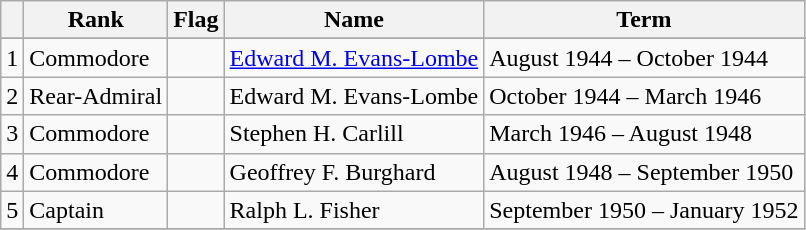<table class="wikitable">
<tr>
<th></th>
<th>Rank</th>
<th>Flag</th>
<th>Name</th>
<th>Term</th>
</tr>
<tr>
</tr>
<tr>
<td>1</td>
<td>Commodore</td>
<td></td>
<td><a href='#'>Edward M. Evans-Lombe</a></td>
<td>August 1944 – October 1944</td>
</tr>
<tr>
<td>2</td>
<td>Rear-Admiral</td>
<td></td>
<td>Edward M. Evans-Lombe</td>
<td>October 1944 – March 1946</td>
</tr>
<tr>
<td>3</td>
<td>Commodore</td>
<td></td>
<td>Stephen H. Carlill</td>
<td>March 1946 – August 1948</td>
</tr>
<tr>
<td>4</td>
<td>Commodore</td>
<td></td>
<td>Geoffrey F. Burghard</td>
<td>August 1948 – September 1950</td>
</tr>
<tr>
<td>5</td>
<td>Captain</td>
<td></td>
<td>Ralph L. Fisher</td>
<td>September 1950 – January 1952</td>
</tr>
<tr>
</tr>
</table>
